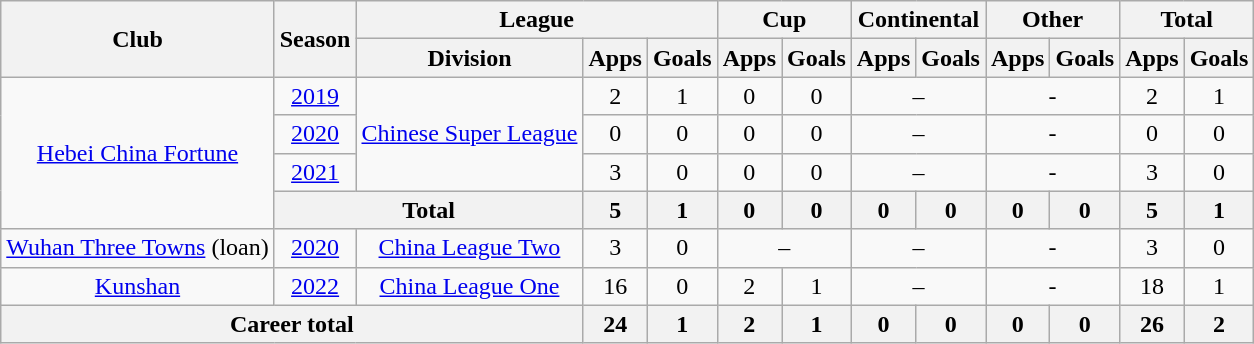<table class="wikitable" style="text-align: center">
<tr>
<th rowspan="2">Club</th>
<th rowspan="2">Season</th>
<th colspan="3">League</th>
<th colspan="2">Cup</th>
<th colspan="2">Continental</th>
<th colspan="2">Other</th>
<th colspan="2">Total</th>
</tr>
<tr>
<th>Division</th>
<th>Apps</th>
<th>Goals</th>
<th>Apps</th>
<th>Goals</th>
<th>Apps</th>
<th>Goals</th>
<th>Apps</th>
<th>Goals</th>
<th>Apps</th>
<th>Goals</th>
</tr>
<tr>
<td rowspan="4"><a href='#'>Hebei China Fortune</a></td>
<td><a href='#'>2019</a></td>
<td rowspan="3"><a href='#'>Chinese Super League</a></td>
<td>2</td>
<td>1</td>
<td>0</td>
<td>0</td>
<td colspan="2">–</td>
<td colspan="2">-</td>
<td>2</td>
<td>1</td>
</tr>
<tr>
<td><a href='#'>2020</a></td>
<td>0</td>
<td>0</td>
<td>0</td>
<td>0</td>
<td colspan="2">–</td>
<td colspan="2">-</td>
<td>0</td>
<td>0</td>
</tr>
<tr>
<td><a href='#'>2021</a></td>
<td>3</td>
<td>0</td>
<td>0</td>
<td>0</td>
<td colspan="2">–</td>
<td colspan="2">-</td>
<td>3</td>
<td>0</td>
</tr>
<tr>
<th colspan=2>Total</th>
<th>5</th>
<th>1</th>
<th>0</th>
<th>0</th>
<th>0</th>
<th>0</th>
<th>0</th>
<th>0</th>
<th>5</th>
<th>1</th>
</tr>
<tr>
<td><a href='#'>Wuhan Three Towns</a> (loan)</td>
<td><a href='#'>2020</a></td>
<td><a href='#'>China League Two</a></td>
<td>3</td>
<td>0</td>
<td colspan="2">–</td>
<td colspan="2">–</td>
<td colspan="2">-</td>
<td>3</td>
<td>0</td>
</tr>
<tr>
<td><a href='#'>Kunshan</a></td>
<td><a href='#'>2022</a></td>
<td><a href='#'>China League One</a></td>
<td>16</td>
<td>0</td>
<td>2</td>
<td>1</td>
<td colspan="2">–</td>
<td colspan="2">-</td>
<td>18</td>
<td>1</td>
</tr>
<tr>
<th colspan=3>Career total</th>
<th>24</th>
<th>1</th>
<th>2</th>
<th>1</th>
<th>0</th>
<th>0</th>
<th>0</th>
<th>0</th>
<th>26</th>
<th>2</th>
</tr>
</table>
